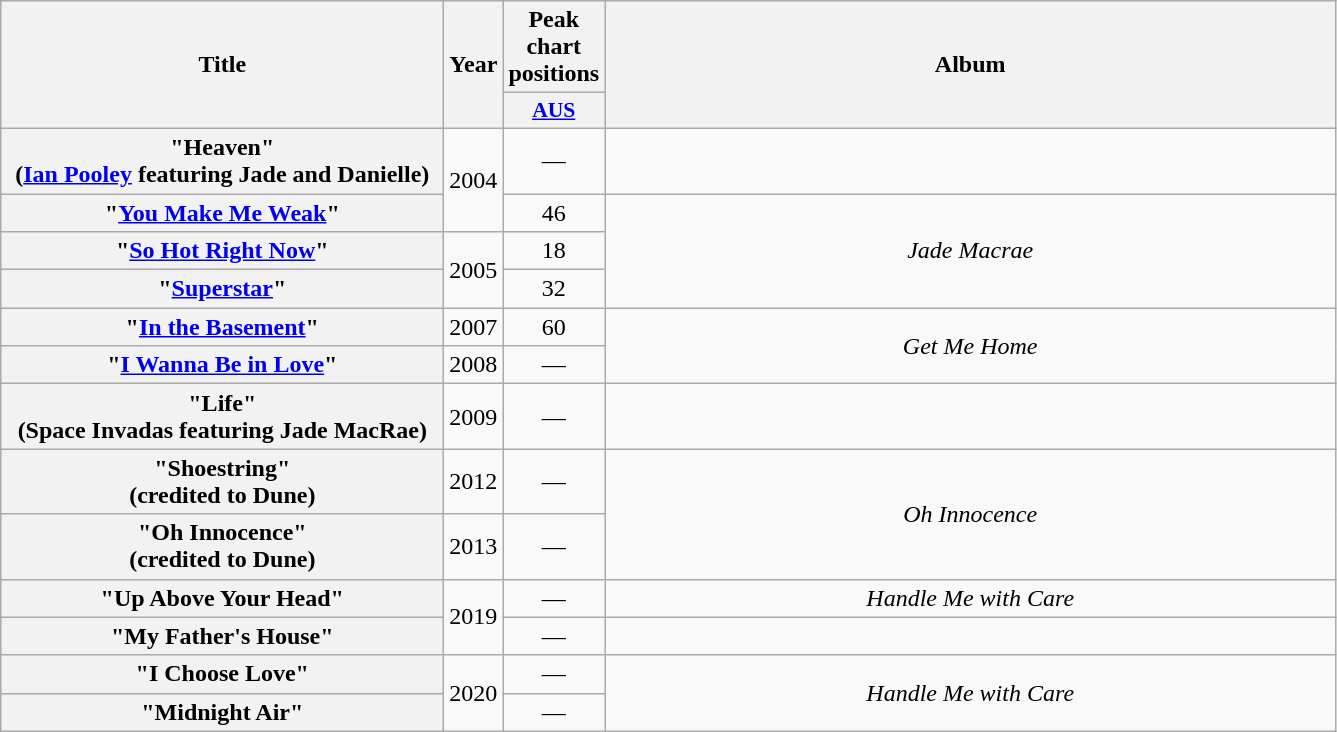<table class="wikitable plainrowheaders" style="text-align:center;">
<tr>
<th scope="col" rowspan="2" style="width:18em;">Title</th>
<th scope="col" rowspan="2" style="width:1em;">Year</th>
<th scope="col" colspan="1">Peak chart positions</th>
<th scope="col" rowspan="2" style="width:30em;">Album</th>
</tr>
<tr>
<th scope="col" style="width:3em;font-size:90%;"><a href='#'>AUS</a><br></th>
</tr>
<tr>
<th scope="row">"Heaven"<br><span>(<a href='#'>Ian Pooley</a> featuring Jade and Danielle)</span></th>
<td rowspan="2">2004</td>
<td>—</td>
<td></td>
</tr>
<tr>
<th scope="row">"<a href='#'>You Make Me Weak</a>"</th>
<td>46</td>
<td rowspan="3"><em>Jade Macrae</em></td>
</tr>
<tr>
<th scope="row">"<a href='#'>So Hot Right Now</a>"</th>
<td rowspan="2">2005</td>
<td>18</td>
</tr>
<tr>
<th scope="row">"<a href='#'>Superstar</a>"</th>
<td>32</td>
</tr>
<tr>
<th scope="row">"<a href='#'>In the Basement</a>"</th>
<td>2007</td>
<td>60</td>
<td rowspan="2"><em>Get Me Home</em></td>
</tr>
<tr>
<th scope="row">"<a href='#'>I Wanna Be in Love</a>"</th>
<td>2008</td>
<td>—</td>
</tr>
<tr>
<th scope="row">"Life"<br><span>(Space Invadas featuring Jade MacRae)</span></th>
<td>2009</td>
<td>—</td>
<td></td>
</tr>
<tr>
<th scope="row">"Shoestring"<br><span>(credited to Dune)</span></th>
<td>2012</td>
<td>—</td>
<td rowspan="2"><em>Oh Innocence</em></td>
</tr>
<tr>
<th scope="row">"Oh Innocence"<br><span>(credited to Dune)</span></th>
<td>2013</td>
<td>—</td>
</tr>
<tr>
<th scope="row">"Up Above Your Head"</th>
<td rowspan="2">2019</td>
<td>—</td>
<td><em>Handle Me with Care</em></td>
</tr>
<tr>
<th scope="row">"My Father's House"</th>
<td>—</td>
<td></td>
</tr>
<tr>
<th scope="row">"I Choose Love"</th>
<td rowspan="2">2020</td>
<td>—</td>
<td rowspan="2"><em>Handle Me with Care</em></td>
</tr>
<tr>
<th scope="row">"Midnight Air"</th>
<td>—</td>
</tr>
</table>
